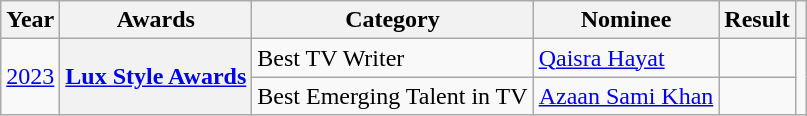<table class="wikitable plainrowheaders">
<tr>
<th>Year</th>
<th>Awards</th>
<th>Category</th>
<th>Nominee</th>
<th>Result</th>
<th></th>
</tr>
<tr>
<td rowspan="2"><a href='#'>2023</a></td>
<th scope="row" rowspan="2"><a href='#'>Lux Style Awards</a></th>
<td>Best TV Writer</td>
<td><a href='#'>Qaisra Hayat</a></td>
<td></td>
<td rowspan="2"></td>
</tr>
<tr>
<td>Best Emerging Talent in TV</td>
<td><a href='#'>Azaan Sami Khan</a></td>
<td></td>
</tr>
</table>
